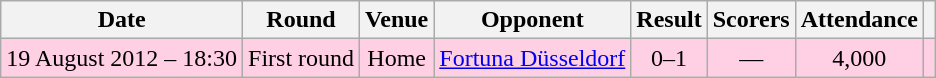<table class="wikitable" style="text-align:center">
<tr>
<th>Date</th>
<th>Round</th>
<th>Venue</th>
<th>Opponent</th>
<th>Result</th>
<th>Scorers</th>
<th>Attendance</th>
<th></th>
</tr>
<tr style="background:#ffd0e3;">
<td>19 August 2012 – 18:30</td>
<td>First round</td>
<td>Home</td>
<td><a href='#'>Fortuna Düsseldorf</a></td>
<td>0–1</td>
<td>—</td>
<td>4,000</td>
<td></td>
</tr>
</table>
